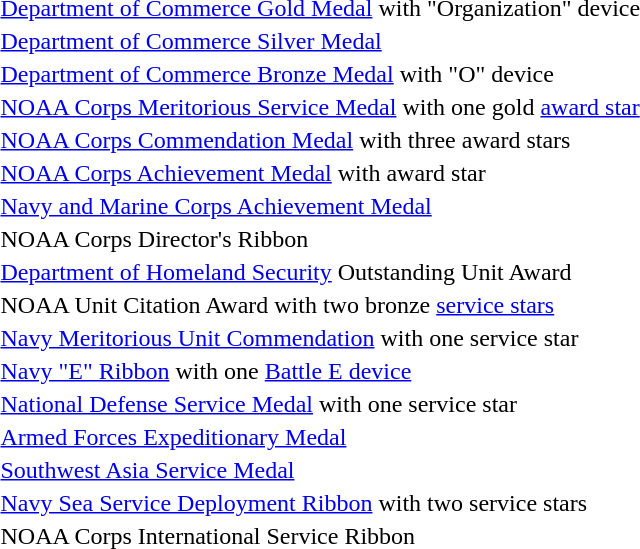<table>
<tr>
<td></td>
<td><a href='#'>Department of Commerce Gold Medal</a> with "Organization" device</td>
</tr>
<tr>
<td></td>
<td><a href='#'>Department of Commerce Silver Medal</a></td>
</tr>
<tr>
<td></td>
<td><a href='#'>Department of Commerce Bronze Medal</a> with "O" device</td>
</tr>
<tr>
<td></td>
<td><a href='#'>NOAA Corps Meritorious Service Medal</a> with one gold <a href='#'>award star</a></td>
</tr>
<tr>
<td><span></span><span></span><span></span></td>
<td><a href='#'>NOAA Corps Commendation Medal</a> with three award stars</td>
</tr>
<tr>
<td></td>
<td><a href='#'>NOAA Corps Achievement Medal</a> with award star</td>
</tr>
<tr>
<td></td>
<td><a href='#'>Navy and Marine Corps Achievement Medal</a></td>
</tr>
<tr>
<td></td>
<td>NOAA Corps Director's Ribbon</td>
</tr>
<tr>
<td></td>
<td><a href='#'>Department of Homeland Security</a> Outstanding Unit Award</td>
</tr>
<tr>
<td><span></span><span></span></td>
<td>NOAA Unit Citation Award with two bronze <a href='#'>service stars</a></td>
</tr>
<tr>
<td></td>
<td><a href='#'>Navy Meritorious Unit Commendation</a> with one service star</td>
</tr>
<tr>
<td></td>
<td><a href='#'>Navy "E" Ribbon</a> with one <a href='#'>Battle E device</a></td>
</tr>
<tr>
<td></td>
<td><a href='#'>National Defense Service Medal</a> with one service star</td>
</tr>
<tr>
<td></td>
<td><a href='#'>Armed Forces Expeditionary Medal</a></td>
</tr>
<tr>
<td></td>
<td><a href='#'>Southwest Asia Service Medal</a></td>
</tr>
<tr>
<td><span></span><span></span></td>
<td><a href='#'>Navy Sea Service Deployment Ribbon</a> with two service stars</td>
</tr>
<tr>
<td></td>
<td>NOAA Corps International Service Ribbon</td>
</tr>
</table>
